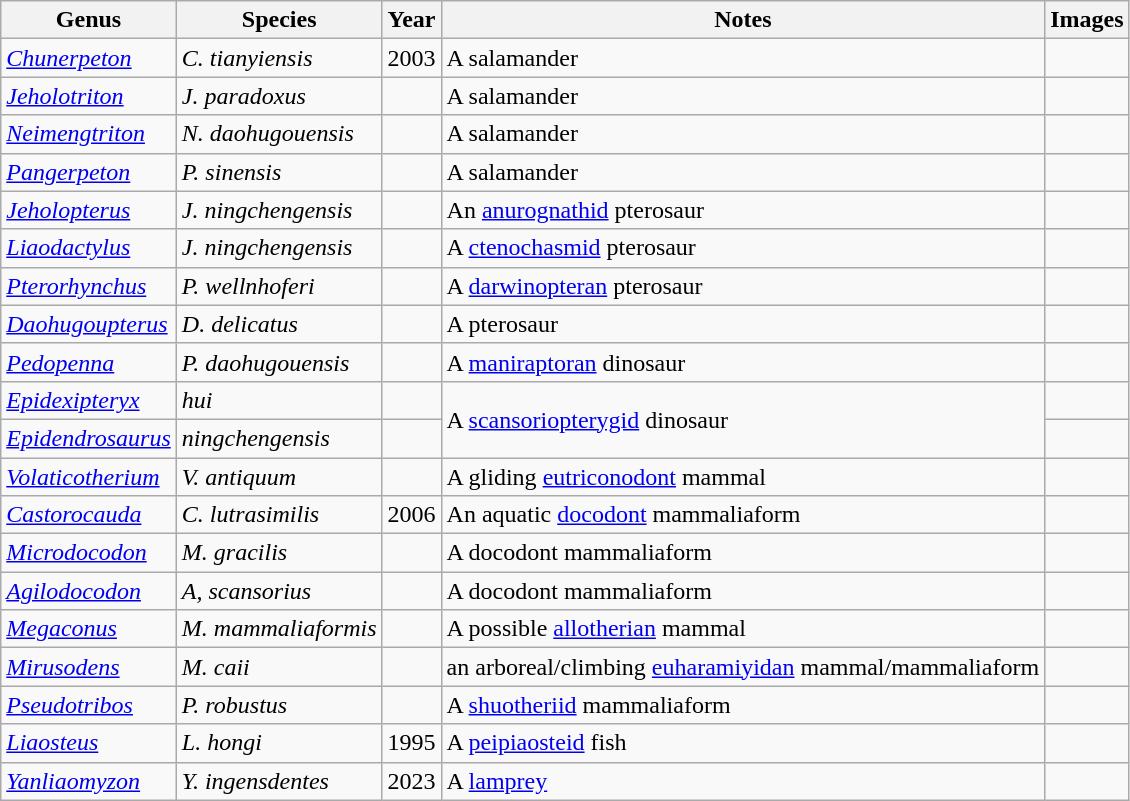<table class="wikitable" align="center">
<tr>
<th>Genus</th>
<th>Species</th>
<th>Year</th>
<th>Notes</th>
<th>Images</th>
</tr>
<tr>
<td><em><a href='#'>Chunerpeton</a></em></td>
<td><em>C. tianyiensis</em></td>
<td>2003</td>
<td>A salamander</td>
<td></td>
</tr>
<tr>
<td><em><a href='#'>Jeholotriton</a></em></td>
<td><em>J. paradoxus</em></td>
<td></td>
<td>A salamander</td>
<td></td>
</tr>
<tr>
<td><em><a href='#'>Neimengtriton</a></em></td>
<td><em>N. daohugouensis</em></td>
<td></td>
<td>A salamander</td>
<td></td>
</tr>
<tr>
<td><em><a href='#'>Pangerpeton</a></em></td>
<td><em>P. sinensis</em></td>
<td></td>
<td>A salamander</td>
<td></td>
</tr>
<tr>
<td><em><a href='#'>Jeholopterus</a></em></td>
<td><em>J. ningchengensis</em></td>
<td></td>
<td>An <a href='#'>anurognathid</a> pterosaur</td>
<td></td>
</tr>
<tr>
<td><em><a href='#'>Liaodactylus</a></em></td>
<td><em>J. ningchengensis</em></td>
<td></td>
<td>A <a href='#'>ctenochasmid</a> pterosaur</td>
<td></td>
</tr>
<tr>
<td><em><a href='#'>Pterorhynchus</a></em></td>
<td><em>P. wellnhoferi</em></td>
<td></td>
<td>A <a href='#'>darwinopteran</a> pterosaur</td>
<td></td>
</tr>
<tr>
<td><em><a href='#'>Daohugoupterus</a></em></td>
<td><em>D. delicatus</em></td>
<td></td>
<td>A pterosaur</td>
<td></td>
</tr>
<tr>
<td><em><a href='#'>Pedopenna</a></em></td>
<td><em>P. daohugouensis</em></td>
<td></td>
<td>A <a href='#'>maniraptoran</a> dinosaur</td>
<td></td>
</tr>
<tr>
<td><em><a href='#'>Epidexipteryx</a></em></td>
<td><em>hui</em></td>
<td></td>
<td rowspan="2">A <a href='#'>scansoriopterygid</a> dinosaur</td>
<td></td>
</tr>
<tr>
<td><em><a href='#'>Epidendrosaurus</a></em></td>
<td><em>ningchengensis</em></td>
<td></td>
<td></td>
</tr>
<tr>
<td><em><a href='#'>Volaticotherium</a></em></td>
<td><em>V. antiquum</em></td>
<td></td>
<td>A gliding <a href='#'>eutriconodont</a> mammal</td>
<td></td>
</tr>
<tr>
<td><em><a href='#'>Castorocauda</a></em></td>
<td><em>C. lutrasimilis</em></td>
<td>2006</td>
<td>An aquatic <a href='#'>docodont</a> mammaliaform</td>
<td></td>
</tr>
<tr>
<td><em><a href='#'>Microdocodon</a></em></td>
<td><em>M. gracilis</em></td>
<td></td>
<td>A docodont mammaliaform</td>
<td></td>
</tr>
<tr>
<td><em><a href='#'>Agilodocodon</a></em></td>
<td><em>A, scansorius</em></td>
<td></td>
<td>A docodont mammaliaform</td>
<td></td>
</tr>
<tr>
<td><em><a href='#'>Megaconus</a></em></td>
<td><em>M. mammaliaformis</em></td>
<td></td>
<td>A possible <a href='#'>allotherian</a> mammal</td>
<td></td>
</tr>
<tr>
<td><em><a href='#'>Mirusodens</a></em></td>
<td><em>M. caii</em></td>
<td></td>
<td>an arboreal/climbing <a href='#'>euharamiyidan</a> mammal/mammaliaform</td>
<td></td>
</tr>
<tr>
<td><em><a href='#'>Pseudotribos</a></em></td>
<td><em>P. robustus</em></td>
<td></td>
<td>A <a href='#'>shuotheriid</a> mammaliaform</td>
<td></td>
</tr>
<tr>
<td><em><a href='#'>Liaosteus</a></em></td>
<td><em>L. hongi</em></td>
<td>1995</td>
<td>A <a href='#'>peipiaosteid</a> fish</td>
<td></td>
</tr>
<tr>
<td><em><a href='#'>Yanliaomyzon</a></em></td>
<td><em>Y. ingensdentes</em></td>
<td>2023</td>
<td>A <a href='#'>lamprey</a></td>
<td></td>
</tr>
</table>
